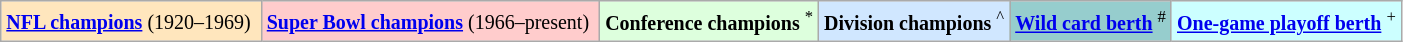<table class="wikitable">
<tr>
<td scope="col" bgcolor="#FFE6BD"><small><strong><a href='#'>NFL champions</a></strong> (1920–1969) </small></td>
<td scope="col" bgcolor="#FFCCCC"><small><strong><a href='#'>Super Bowl champions</a></strong> (1966–present) </small></td>
<td scope="col" bgcolor="#ddffdd"><small><strong>Conference champions</strong> <sup>*</sup></small></td>
<td scope="col" bgcolor="#D0E7FF"><small><strong>Division champions</strong> <sup>^</sup></small></td>
<td scope="col" bgcolor="#96CDCD"><small><strong><a href='#'>Wild card berth</a></strong> <sup>#</sup></small></td>
<td scope="col" bgcolor="#CCFFFF"><small><strong><a href='#'>One-game playoff berth</a></strong> <sup>+</sup></small></td>
</tr>
</table>
